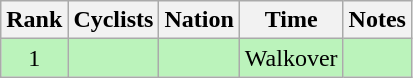<table class="wikitable sortable">
<tr>
<th>Rank</th>
<th>Cyclists</th>
<th>Nation</th>
<th>Time</th>
<th>Notes</th>
</tr>
<tr bgcolor=bbf3bb>
<td align=center>1</td>
<td></td>
<td></td>
<td align=center>Walkover</td>
<td align=center></td>
</tr>
</table>
